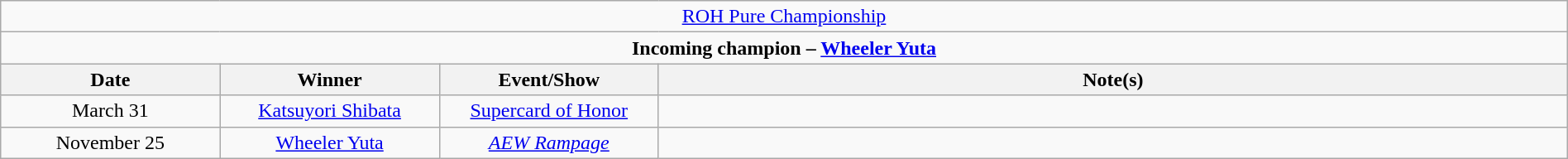<table class="wikitable" style="text-align:center; width:100%;">
<tr>
<td colspan="5" style="text-align: center;"><a href='#'>ROH Pure Championship</a></td>
</tr>
<tr>
<td colspan="5" style="text-align: center;"><strong>Incoming champion – <a href='#'>Wheeler Yuta</a></strong></td>
</tr>
<tr>
<th width=14%>Date</th>
<th width=14%>Winner</th>
<th width=14%>Event/Show</th>
<th width=58%>Note(s)</th>
</tr>
<tr>
<td>March 31</td>
<td><a href='#'>Katsuyori Shibata</a></td>
<td><a href='#'>Supercard of Honor</a></td>
<td></td>
</tr>
<tr>
<td>November 25</td>
<td><a href='#'>Wheeler Yuta</a></td>
<td><em><a href='#'>AEW Rampage</a></em></td>
<td></td>
</tr>
</table>
